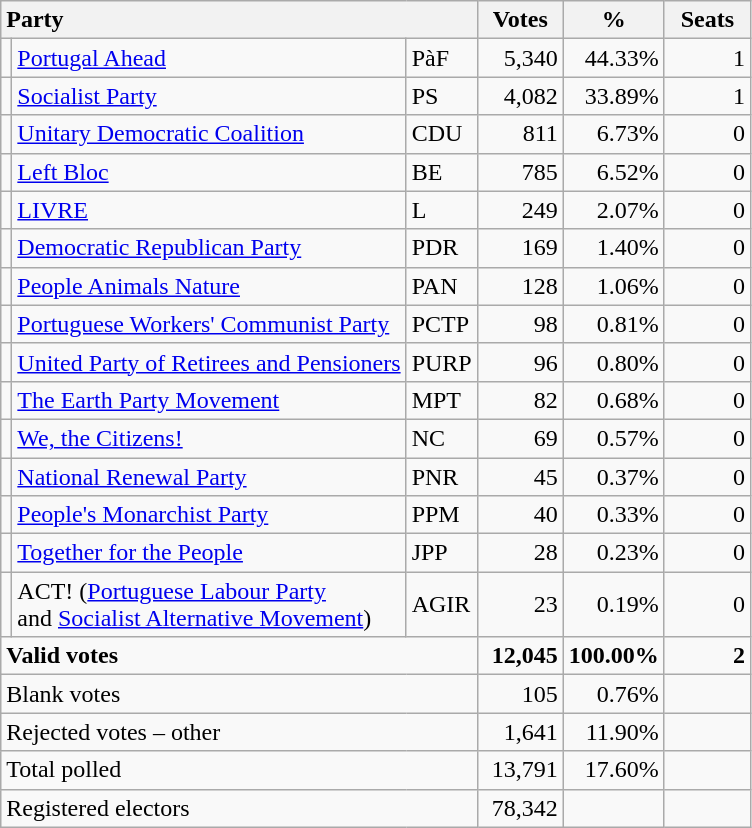<table class="wikitable" border="1" style="text-align:right;">
<tr>
<th style="text-align:left;" colspan=3>Party</th>
<th align=center width="50">Votes</th>
<th align=center width="50">%</th>
<th align=center width="50">Seats</th>
</tr>
<tr>
<td></td>
<td align=left><a href='#'>Portugal Ahead</a></td>
<td align=left>PàF</td>
<td>5,340</td>
<td>44.33%</td>
<td>1</td>
</tr>
<tr>
<td></td>
<td align=left><a href='#'>Socialist Party</a></td>
<td align=left>PS</td>
<td>4,082</td>
<td>33.89%</td>
<td>1</td>
</tr>
<tr>
<td></td>
<td align=left style="white-space: nowrap;"><a href='#'>Unitary Democratic Coalition</a></td>
<td align=left>CDU</td>
<td>811</td>
<td>6.73%</td>
<td>0</td>
</tr>
<tr>
<td></td>
<td align=left><a href='#'>Left Bloc</a></td>
<td align=left>BE</td>
<td>785</td>
<td>6.52%</td>
<td>0</td>
</tr>
<tr>
<td></td>
<td align=left><a href='#'>LIVRE</a></td>
<td align=left>L</td>
<td>249</td>
<td>2.07%</td>
<td>0</td>
</tr>
<tr>
<td></td>
<td align=left><a href='#'>Democratic Republican Party</a></td>
<td align=left>PDR</td>
<td>169</td>
<td>1.40%</td>
<td>0</td>
</tr>
<tr>
<td></td>
<td align=left><a href='#'>People Animals Nature</a></td>
<td align=left>PAN</td>
<td>128</td>
<td>1.06%</td>
<td>0</td>
</tr>
<tr>
<td></td>
<td align=left><a href='#'>Portuguese Workers' Communist Party</a></td>
<td align=left>PCTP</td>
<td>98</td>
<td>0.81%</td>
<td>0</td>
</tr>
<tr>
<td></td>
<td align=left><a href='#'>United Party of Retirees and Pensioners</a></td>
<td align=left>PURP</td>
<td>96</td>
<td>0.80%</td>
<td>0</td>
</tr>
<tr>
<td></td>
<td align=left><a href='#'>The Earth Party Movement</a></td>
<td align=left>MPT</td>
<td>82</td>
<td>0.68%</td>
<td>0</td>
</tr>
<tr>
<td></td>
<td align=left><a href='#'>We, the Citizens!</a></td>
<td align=left>NC</td>
<td>69</td>
<td>0.57%</td>
<td>0</td>
</tr>
<tr>
<td></td>
<td align=left><a href='#'>National Renewal Party</a></td>
<td align=left>PNR</td>
<td>45</td>
<td>0.37%</td>
<td>0</td>
</tr>
<tr>
<td></td>
<td align=left><a href='#'>People's Monarchist Party</a></td>
<td align=left>PPM</td>
<td>40</td>
<td>0.33%</td>
<td>0</td>
</tr>
<tr>
<td></td>
<td align=left><a href='#'>Together for the People</a></td>
<td align=left>JPP</td>
<td>28</td>
<td>0.23%</td>
<td>0</td>
</tr>
<tr>
<td></td>
<td align=left>ACT! (<a href='#'>Portuguese Labour Party</a><br>and <a href='#'>Socialist Alternative Movement</a>)</td>
<td align=left>AGIR</td>
<td>23</td>
<td>0.19%</td>
<td>0</td>
</tr>
<tr style="font-weight:bold">
<td align=left colspan=3>Valid votes</td>
<td>12,045</td>
<td>100.00%</td>
<td>2</td>
</tr>
<tr>
<td align=left colspan=3>Blank votes</td>
<td>105</td>
<td>0.76%</td>
<td></td>
</tr>
<tr>
<td align=left colspan=3>Rejected votes – other</td>
<td>1,641</td>
<td>11.90%</td>
<td></td>
</tr>
<tr>
<td align=left colspan=3>Total polled</td>
<td>13,791</td>
<td>17.60%</td>
<td></td>
</tr>
<tr>
<td align=left colspan=3>Registered electors</td>
<td>78,342</td>
<td></td>
<td></td>
</tr>
</table>
